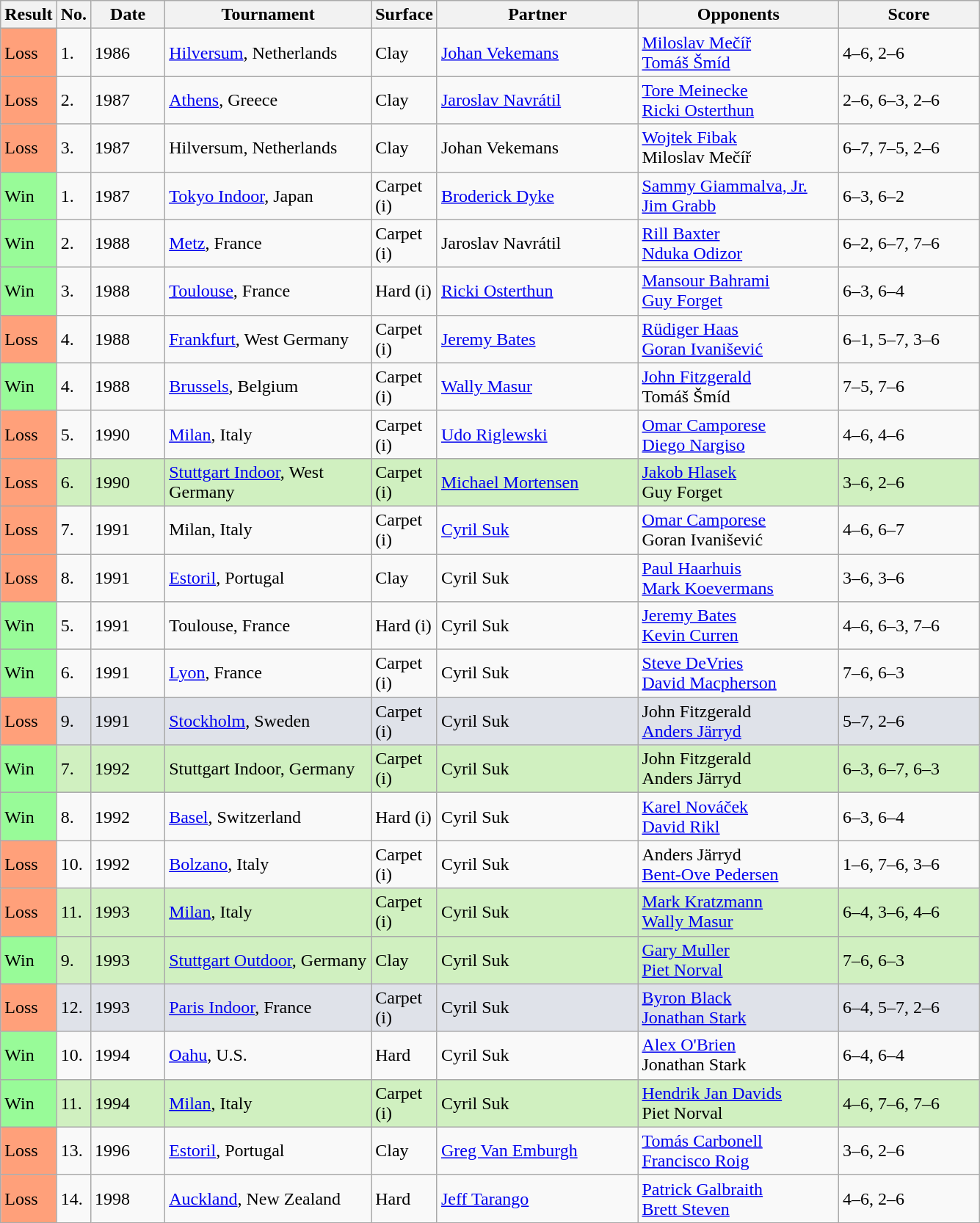<table class="sortable wikitable">
<tr>
<th style="width:40px">Result</th>
<th style="width:20px">No.</th>
<th style="width:60px">Date</th>
<th style="width:180px">Tournament</th>
<th style="width:50px">Surface</th>
<th style="width:175px">Partner</th>
<th style="width:175px">Opponents</th>
<th style="width:120px" class="unsortable">Score</th>
</tr>
<tr>
<td style="background:#ffa07a;">Loss</td>
<td>1.</td>
<td>1986</td>
<td><a href='#'>Hilversum</a>, Netherlands</td>
<td>Clay</td>
<td> <a href='#'>Johan Vekemans</a></td>
<td> <a href='#'>Miloslav Mečíř</a> <br>  <a href='#'>Tomáš Šmíd</a></td>
<td>4–6, 2–6</td>
</tr>
<tr>
<td style="background:#ffa07a;">Loss</td>
<td>2.</td>
<td>1987</td>
<td><a href='#'>Athens</a>, Greece</td>
<td>Clay</td>
<td> <a href='#'>Jaroslav Navrátil</a></td>
<td> <a href='#'>Tore Meinecke</a> <br>  <a href='#'>Ricki Osterthun</a></td>
<td>2–6, 6–3, 2–6</td>
</tr>
<tr>
<td style="background:#ffa07a;">Loss</td>
<td>3.</td>
<td>1987</td>
<td>Hilversum, Netherlands</td>
<td>Clay</td>
<td> Johan Vekemans</td>
<td> <a href='#'>Wojtek Fibak</a> <br>  Miloslav Mečíř</td>
<td>6–7, 7–5, 2–6</td>
</tr>
<tr>
<td style="background:#98fb98;">Win</td>
<td>1.</td>
<td>1987</td>
<td><a href='#'>Tokyo Indoor</a>, Japan</td>
<td>Carpet (i)</td>
<td> <a href='#'>Broderick Dyke</a></td>
<td> <a href='#'>Sammy Giammalva, Jr.</a> <br>  <a href='#'>Jim Grabb</a></td>
<td>6–3, 6–2</td>
</tr>
<tr>
<td style="background:#98fb98;">Win</td>
<td>2.</td>
<td>1988</td>
<td><a href='#'>Metz</a>, France</td>
<td>Carpet (i)</td>
<td> Jaroslav Navrátil</td>
<td> <a href='#'>Rill Baxter</a> <br>  <a href='#'>Nduka Odizor</a></td>
<td>6–2, 6–7, 7–6</td>
</tr>
<tr>
<td style="background:#98fb98;">Win</td>
<td>3.</td>
<td>1988</td>
<td><a href='#'>Toulouse</a>, France</td>
<td>Hard (i)</td>
<td> <a href='#'>Ricki Osterthun</a></td>
<td> <a href='#'>Mansour Bahrami</a> <br>  <a href='#'>Guy Forget</a></td>
<td>6–3, 6–4</td>
</tr>
<tr>
<td style="background:#ffa07a;">Loss</td>
<td>4.</td>
<td>1988</td>
<td><a href='#'>Frankfurt</a>, West Germany</td>
<td>Carpet (i)</td>
<td> <a href='#'>Jeremy Bates</a></td>
<td> <a href='#'>Rüdiger Haas</a> <br>  <a href='#'>Goran Ivanišević</a></td>
<td>6–1, 5–7, 3–6</td>
</tr>
<tr>
<td style="background:#98fb98;">Win</td>
<td>4.</td>
<td>1988</td>
<td><a href='#'>Brussels</a>, Belgium</td>
<td>Carpet (i)</td>
<td> <a href='#'>Wally Masur</a></td>
<td> <a href='#'>John Fitzgerald</a> <br>  Tomáš Šmíd</td>
<td>7–5, 7–6</td>
</tr>
<tr>
<td style="background:#ffa07a;">Loss</td>
<td>5.</td>
<td>1990</td>
<td><a href='#'>Milan</a>, Italy</td>
<td>Carpet (i)</td>
<td> <a href='#'>Udo Riglewski</a></td>
<td> <a href='#'>Omar Camporese</a> <br>  <a href='#'>Diego Nargiso</a></td>
<td>4–6, 4–6</td>
</tr>
<tr bgcolor="#d0f0c0">
<td style="background:#ffa07a;">Loss</td>
<td>6.</td>
<td>1990</td>
<td><a href='#'>Stuttgart Indoor</a>, West Germany</td>
<td>Carpet (i)</td>
<td> <a href='#'>Michael Mortensen</a></td>
<td> <a href='#'>Jakob Hlasek</a> <br>  Guy Forget</td>
<td>3–6, 2–6</td>
</tr>
<tr>
<td style="background:#ffa07a;">Loss</td>
<td>7.</td>
<td>1991</td>
<td>Milan, Italy</td>
<td>Carpet (i)</td>
<td> <a href='#'>Cyril Suk</a></td>
<td> <a href='#'>Omar Camporese</a> <br>  Goran Ivanišević</td>
<td>4–6, 6–7</td>
</tr>
<tr>
<td style="background:#ffa07a;">Loss</td>
<td>8.</td>
<td>1991</td>
<td><a href='#'>Estoril</a>, Portugal</td>
<td>Clay</td>
<td> Cyril Suk</td>
<td> <a href='#'>Paul Haarhuis</a> <br>  <a href='#'>Mark Koevermans</a></td>
<td>3–6, 3–6</td>
</tr>
<tr>
<td style="background:#98fb98;">Win</td>
<td>5.</td>
<td>1991</td>
<td>Toulouse, France</td>
<td>Hard (i)</td>
<td> Cyril Suk</td>
<td> <a href='#'>Jeremy Bates</a> <br>  <a href='#'>Kevin Curren</a></td>
<td>4–6, 6–3, 7–6</td>
</tr>
<tr>
<td style="background:#98fb98;">Win</td>
<td>6.</td>
<td>1991</td>
<td><a href='#'>Lyon</a>, France</td>
<td>Carpet (i)</td>
<td> Cyril Suk</td>
<td> <a href='#'>Steve DeVries</a> <br>  <a href='#'>David Macpherson</a></td>
<td>7–6, 6–3</td>
</tr>
<tr bgcolor="#dfe2e9">
<td style="background:#ffa07a;">Loss</td>
<td>9.</td>
<td>1991</td>
<td><a href='#'>Stockholm</a>, Sweden</td>
<td>Carpet (i)</td>
<td> Cyril Suk</td>
<td> John Fitzgerald <br>  <a href='#'>Anders Järryd</a></td>
<td>5–7, 2–6</td>
</tr>
<tr bgcolor="#d0f0c0">
<td style="background:#98fb98;">Win</td>
<td>7.</td>
<td>1992</td>
<td>Stuttgart Indoor, Germany</td>
<td>Carpet (i)</td>
<td> Cyril Suk</td>
<td> John Fitzgerald <br>  Anders Järryd</td>
<td>6–3, 6–7, 6–3</td>
</tr>
<tr>
<td style="background:#98fb98;">Win</td>
<td>8.</td>
<td>1992</td>
<td><a href='#'>Basel</a>, Switzerland</td>
<td>Hard (i)</td>
<td> Cyril Suk</td>
<td> <a href='#'>Karel Nováček</a> <br>  <a href='#'>David Rikl</a></td>
<td>6–3, 6–4</td>
</tr>
<tr>
<td style="background:#ffa07a;">Loss</td>
<td>10.</td>
<td>1992</td>
<td><a href='#'>Bolzano</a>, Italy</td>
<td>Carpet (i)</td>
<td> Cyril Suk</td>
<td> Anders Järryd <br>  <a href='#'>Bent-Ove Pedersen</a></td>
<td>1–6, 7–6, 3–6</td>
</tr>
<tr bgcolor="#d0f0c0">
<td style="background:#ffa07a;">Loss</td>
<td>11.</td>
<td>1993</td>
<td><a href='#'>Milan</a>, Italy</td>
<td>Carpet (i)</td>
<td> Cyril Suk</td>
<td> <a href='#'>Mark Kratzmann</a> <br>  <a href='#'>Wally Masur</a></td>
<td>6–4, 3–6, 4–6</td>
</tr>
<tr bgcolor="#d0f0c0">
<td style="background:#98fb98;">Win</td>
<td>9.</td>
<td>1993</td>
<td><a href='#'>Stuttgart Outdoor</a>, Germany</td>
<td>Clay</td>
<td> Cyril Suk</td>
<td> <a href='#'>Gary Muller</a> <br>  <a href='#'>Piet Norval</a></td>
<td>7–6, 6–3</td>
</tr>
<tr bgcolor="#dfe2e9">
<td style="background:#ffa07a;">Loss</td>
<td>12.</td>
<td>1993</td>
<td><a href='#'>Paris Indoor</a>, France</td>
<td>Carpet (i)</td>
<td> Cyril Suk</td>
<td> <a href='#'>Byron Black</a> <br>  <a href='#'>Jonathan Stark</a></td>
<td>6–4, 5–7, 2–6</td>
</tr>
<tr>
<td style="background:#98fb98;">Win</td>
<td>10.</td>
<td>1994</td>
<td><a href='#'>Oahu</a>, U.S.</td>
<td>Hard</td>
<td> Cyril Suk</td>
<td> <a href='#'>Alex O'Brien</a> <br>  Jonathan Stark</td>
<td>6–4, 6–4</td>
</tr>
<tr bgcolor="#d0f0c0">
<td style="background:#98fb98;">Win</td>
<td>11.</td>
<td>1994</td>
<td><a href='#'>Milan</a>, Italy</td>
<td>Carpet (i)</td>
<td> Cyril Suk</td>
<td> <a href='#'>Hendrik Jan Davids</a> <br>  Piet Norval</td>
<td>4–6, 7–6, 7–6</td>
</tr>
<tr>
<td style="background:#ffa07a;">Loss</td>
<td>13.</td>
<td>1996</td>
<td><a href='#'>Estoril</a>, Portugal</td>
<td>Clay</td>
<td> <a href='#'>Greg Van Emburgh</a></td>
<td> <a href='#'>Tomás Carbonell</a> <br>  <a href='#'>Francisco Roig</a></td>
<td>3–6, 2–6</td>
</tr>
<tr>
<td style="background:#ffa07a;">Loss</td>
<td>14.</td>
<td>1998</td>
<td><a href='#'>Auckland</a>, New Zealand</td>
<td>Hard</td>
<td> <a href='#'>Jeff Tarango</a></td>
<td> <a href='#'>Patrick Galbraith</a> <br>  <a href='#'>Brett Steven</a></td>
<td>4–6, 2–6</td>
</tr>
</table>
